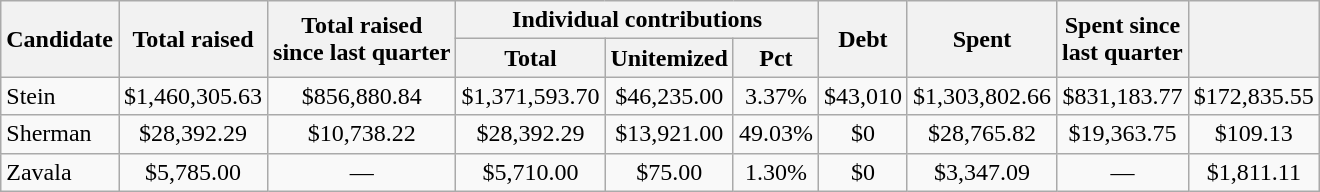<table class="wikitable sortable" style="text-align:center;">
<tr>
<th scope="col" rowspan=2>Candidate</th>
<th scope="col" data-sort-type=currency rowspan=2>Total raised</th>
<th scope="col" data-sort-type=currency rowspan=2>Total raised<br>since last quarter</th>
<th scope="col" colspan=3>Individual contributions</th>
<th scope="col" data-sort-type=currency rowspan=2>Debt</th>
<th scope="col" data-sort-type=currency rowspan=2>Spent</th>
<th scope="col" data-sort-type=currency rowspan=2>Spent since<br>last quarter</th>
<th scope="col" data-sort-type=currency rowspan=2></th>
</tr>
<tr>
<th scope="col" data-sort-type=currency>Total</th>
<th scope="col" data-sort-type=currency>Unitemized</th>
<th scope="col" data-sort-type=number>Pct</th>
</tr>
<tr>
<td scope="row" style="text-align: left;">Stein</td>
<td>$1,460,305.63</td>
<td>$856,880.84</td>
<td>$1,371,593.70</td>
<td>$46,235.00</td>
<td>3.37%</td>
<td>$43,010</td>
<td>$1,303,802.66</td>
<td>$831,183.77</td>
<td>$172,835.55</td>
</tr>
<tr>
<td scope="row" style="text-align: left;">Sherman</td>
<td>$28,392.29</td>
<td>$10,738.22</td>
<td>$28,392.29</td>
<td>$13,921.00</td>
<td>49.03%</td>
<td>$0</td>
<td>$28,765.82</td>
<td>$19,363.75</td>
<td>$109.13</td>
</tr>
<tr>
<td scope="row" style="text-align: left;">Zavala <br></td>
<td>$5,785.00</td>
<td>—</td>
<td>$5,710.00</td>
<td>$75.00</td>
<td>1.30%</td>
<td>$0</td>
<td>$3,347.09</td>
<td>—</td>
<td>$1,811.11</td>
</tr>
</table>
